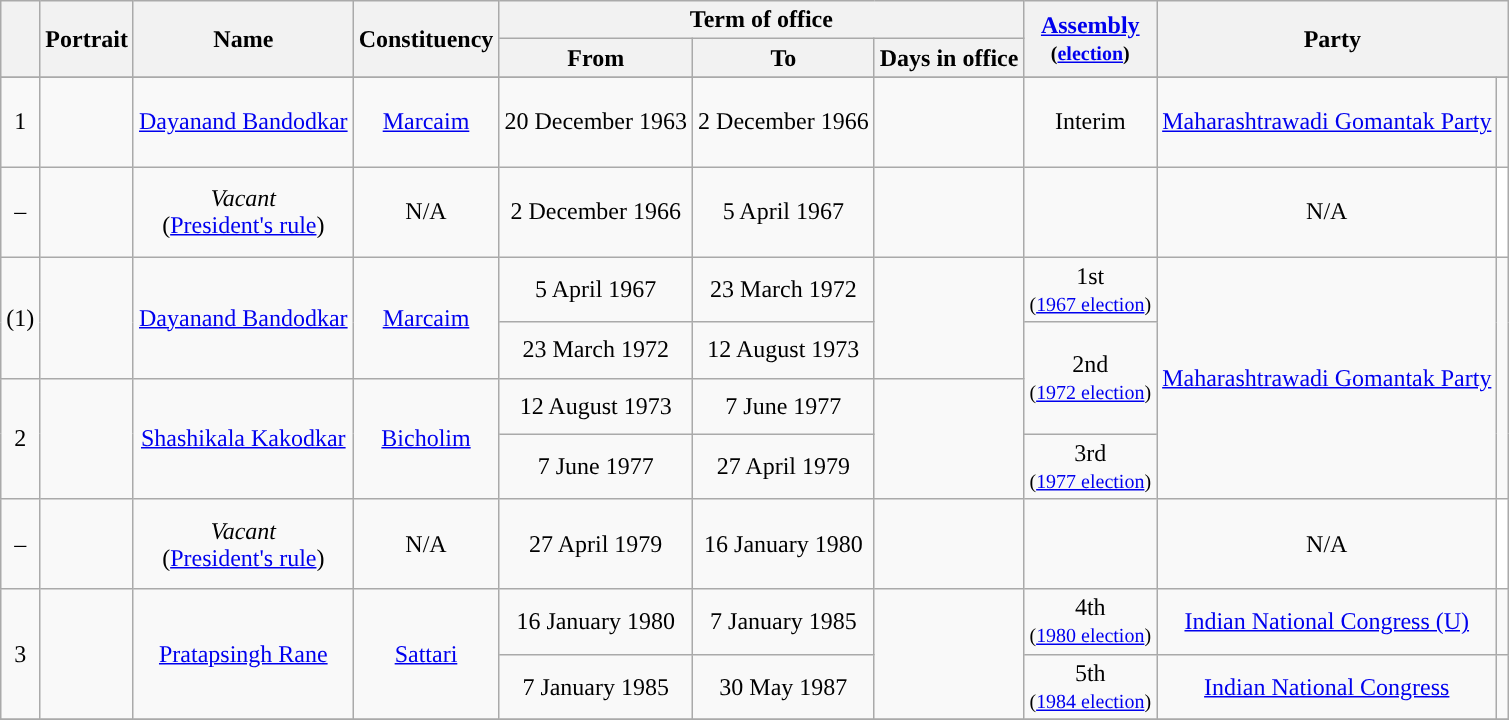<table class="wikitable sortable" style="text-align:center">
<tr>
<th rowspan="2"></th>
<th rowspan="2">Portrait</th>
<th rowspan="2">Name</th>
<th rowspan="2">Constituency</th>
<th colspan="3">Term of office</th>
<th rowspan="2"><a href='#'>Assembly</a><br><small>(<a href='#'>election</a>)</small></th>
<th colspan="2" rowspan="2">Party</th>
</tr>
<tr>
<th>From</th>
<th>To</th>
<th>Days in office</th>
</tr>
<tr>
</tr>
<tr align="center" style="height: 60px;">
<td>1</td>
<td></td>
<td><a href='#'>Dayanand Bandodkar</a></td>
<td><a href='#'>Marcaim</a></td>
<td>20 December 1963</td>
<td>2 December 1966</td>
<td></td>
<td>Interim</td>
<td><a href='#'>Maharashtrawadi Gomantak Party</a></td>
<td style="background-color: "></td>
</tr>
<tr align="center" style="height: 60px;">
<td>–</td>
<td></td>
<td><em>Vacant</em><br>(<a href='#'>President's rule</a>)</td>
<td>N/A</td>
<td>2 December 1966</td>
<td>5 April 1967</td>
<td></td>
<td></td>
<td>N/A</td>
<td style="background-color: white"></td>
</tr>
<tr align="center">
<td rowspan="2">(1)</td>
<td rowspan="2"></td>
<td rowspan="2"><a href='#'>Dayanand Bandodkar</a></td>
<td rowspan="2"><a href='#'>Marcaim</a></td>
<td style="height: 30px;">5 April 1967</td>
<td>23 March 1972</td>
<td rowspan="2"></td>
<td>1st<br><small>(<a href='#'>1967 election</a>)</small></td>
<td rowspan="4"><a href='#'>Maharashtrawadi Gomantak Party</a></td>
<td rowspan="4" style="background-color: "></td>
</tr>
<tr align="center">
<td style="height: 30px;">23 March 1972</td>
<td>12 August 1973</td>
<td rowspan="2">2nd<br><small>(<a href='#'>1972 election</a>)</small></td>
</tr>
<tr align="center">
<td rowspan="2">2</td>
<td rowspan="2"></td>
<td rowspan="2"><a href='#'>Shashikala Kakodkar</a></td>
<td rowspan="2"><a href='#'>Bicholim</a></td>
<td style="height: 30px;">12 August 1973</td>
<td>7 June 1977</td>
<td rowspan="2"></td>
</tr>
<tr align="center">
<td style="height: 30px;">7 June 1977</td>
<td>27 April 1979</td>
<td>3rd<br><small>(<a href='#'>1977 election</a>)</small></td>
</tr>
<tr align="center" style="height: 60px;">
<td>–</td>
<td></td>
<td><em>Vacant</em><br>(<a href='#'>President's rule</a>)</td>
<td>N/A</td>
<td>27 April 1979</td>
<td>16 January 1980</td>
<td></td>
<td></td>
<td>N/A</td>
<td style="background-color: white"></td>
</tr>
<tr align="center">
<td rowspan="2">3</td>
<td rowspan="2"></td>
<td rowspan="2"><a href='#'>Pratapsingh Rane</a></td>
<td rowspan="2"><a href='#'>Sattari</a></td>
<td style="height: 30px;">16 January 1980</td>
<td>7 January 1985</td>
<td rowspan="2"></td>
<td>4th<br><small>(<a href='#'>1980 election</a>)</small></td>
<td><a href='#'>Indian National Congress (U)</a></td>
<td style="background-color:"></td>
</tr>
<tr align="center">
<td style="height: 30px;">7 January 1985</td>
<td>30 May 1987</td>
<td>5th<br><small>(<a href='#'>1984 election</a>)</small></td>
<td><a href='#'>Indian National Congress</a></td>
<td style="background-color: "></td>
</tr>
<tr>
</tr>
</table>
